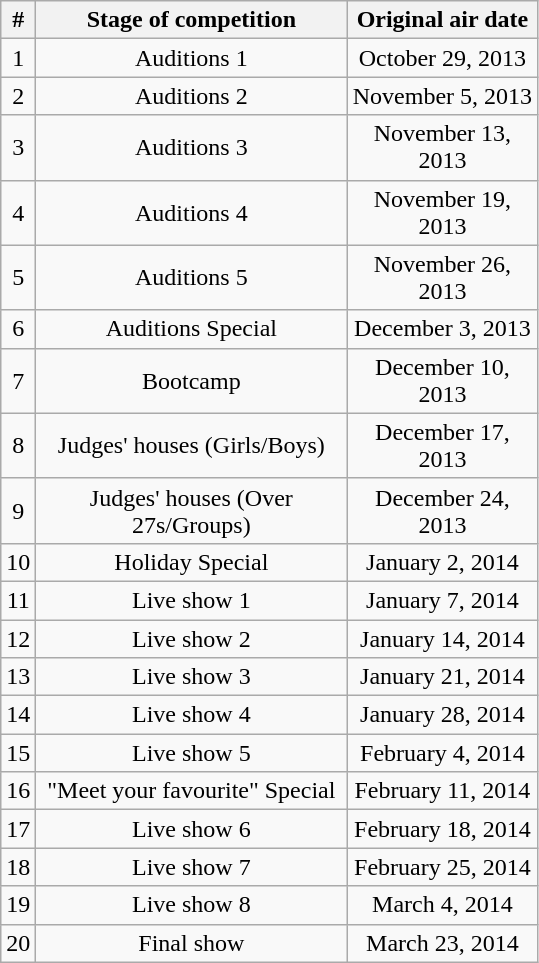<table class="wikitable sortable" style="text-align:center">
<tr>
<th width=10>#</th>
<th width=200>Stage of competition</th>
<th width=120>Original air date</th>
</tr>
<tr>
<td>1</td>
<td>Auditions 1</td>
<td>October 29, 2013</td>
</tr>
<tr>
<td>2</td>
<td>Auditions 2</td>
<td>November 5, 2013</td>
</tr>
<tr>
<td>3</td>
<td>Auditions 3</td>
<td>November 13, 2013</td>
</tr>
<tr>
<td>4</td>
<td>Auditions 4</td>
<td>November 19, 2013</td>
</tr>
<tr>
<td>5</td>
<td>Auditions 5</td>
<td>November 26, 2013</td>
</tr>
<tr>
<td>6</td>
<td>Auditions Special</td>
<td>December 3, 2013</td>
</tr>
<tr>
<td>7</td>
<td>Bootcamp</td>
<td>December 10, 2013</td>
</tr>
<tr>
<td>8</td>
<td>Judges' houses (Girls/Boys)</td>
<td>December 17, 2013</td>
</tr>
<tr>
<td>9</td>
<td>Judges' houses (Over 27s/Groups)</td>
<td>December 24, 2013</td>
</tr>
<tr>
<td>10</td>
<td>Holiday Special</td>
<td>January 2, 2014</td>
</tr>
<tr>
<td>11</td>
<td>Live show 1</td>
<td>January 7, 2014</td>
</tr>
<tr>
<td>12</td>
<td>Live show 2</td>
<td>January 14, 2014</td>
</tr>
<tr>
<td>13</td>
<td>Live show 3</td>
<td>January 21, 2014</td>
</tr>
<tr>
<td>14</td>
<td>Live show 4</td>
<td>January 28, 2014</td>
</tr>
<tr>
<td>15</td>
<td>Live show 5</td>
<td>February 4, 2014</td>
</tr>
<tr>
<td>16</td>
<td>"Meet your favourite" Special</td>
<td>February 11, 2014</td>
</tr>
<tr>
<td>17</td>
<td>Live show 6</td>
<td>February 18, 2014</td>
</tr>
<tr>
<td>18</td>
<td>Live show 7</td>
<td>February 25, 2014</td>
</tr>
<tr>
<td>19</td>
<td>Live show 8</td>
<td>March 4, 2014</td>
</tr>
<tr>
<td>20</td>
<td>Final show</td>
<td>March 23, 2014</td>
</tr>
</table>
